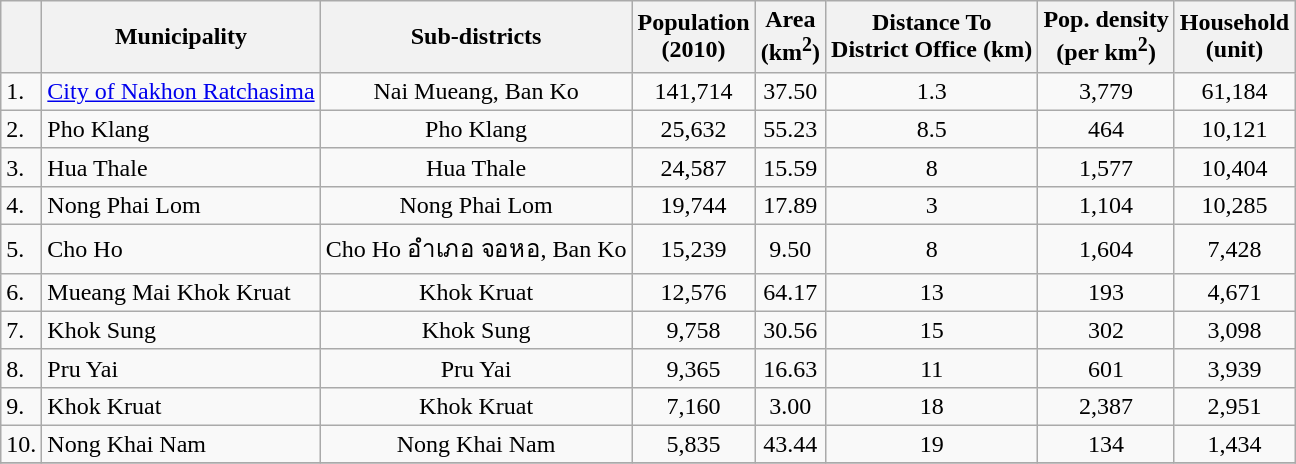<table class="wikitable sortable">
<tr>
<th></th>
<th>Municipality</th>
<th>Sub-districts</th>
<th>Population<br>(2010)</th>
<th>Area<br>(km<sup>2</sup>)</th>
<th>Distance To <br>District Office (km)</th>
<th>Pop. density<br> (per km<sup>2</sup>)</th>
<th>Household<br>(unit)</th>
</tr>
<tr>
<td>1.</td>
<td><a href='#'>City of Nakhon Ratchasima</a></td>
<td align=center>Nai Mueang, Ban Ko</td>
<td align = center>141,714</td>
<td align = center>37.50</td>
<td align = center>1.3</td>
<td align = center>3,779</td>
<td align = center>61,184</td>
</tr>
<tr>
<td>2.</td>
<td>Pho Klang</td>
<td align=center>Pho Klang</td>
<td align = center>25,632</td>
<td align = center>55.23</td>
<td align = center>8.5</td>
<td align = center>464</td>
<td align = center>10,121</td>
</tr>
<tr>
<td>3.</td>
<td>Hua Thale</td>
<td align=center>Hua Thale</td>
<td align = center>24,587</td>
<td align = center>15.59</td>
<td align = center>8</td>
<td align = center>1,577</td>
<td align = center>10,404</td>
</tr>
<tr>
<td>4.</td>
<td>Nong Phai Lom</td>
<td align=center>Nong Phai Lom</td>
<td align = center>19,744</td>
<td align = center>17.89</td>
<td align = center>3</td>
<td align = center>1,104</td>
<td align = center>10,285</td>
</tr>
<tr>
<td>5.</td>
<td>Cho Ho</td>
<td align=center>Cho Ho อำเภอ จอหอ, Ban Ko</td>
<td align = center>15,239</td>
<td align = center>9.50</td>
<td align = center>8</td>
<td align = center>1,604</td>
<td align = center>7,428</td>
</tr>
<tr>
<td>6.</td>
<td>Mueang Mai Khok Kruat</td>
<td align=center>Khok Kruat</td>
<td align = center>12,576</td>
<td align = center>64.17</td>
<td align = center>13</td>
<td align = center>193</td>
<td align = center>4,671</td>
</tr>
<tr>
<td>7.</td>
<td>Khok Sung</td>
<td align=center>Khok Sung</td>
<td align = center>9,758</td>
<td align = center>30.56</td>
<td align = center>15</td>
<td align = center>302</td>
<td align = center>3,098</td>
</tr>
<tr>
<td>8.</td>
<td>Pru Yai</td>
<td align=center>Pru Yai</td>
<td align = center>9,365</td>
<td align = center>16.63</td>
<td align = center>11</td>
<td align = center>601</td>
<td align = center>3,939</td>
</tr>
<tr>
<td>9.</td>
<td>Khok Kruat</td>
<td align=center>Khok Kruat</td>
<td align = center>7,160</td>
<td align = center>3.00</td>
<td align = center>18</td>
<td align = center>2,387</td>
<td align = center>2,951</td>
</tr>
<tr>
<td>10.</td>
<td>Nong Khai Nam</td>
<td align=center>Nong Khai Nam</td>
<td align=center>5,835</td>
<td align=center>43.44</td>
<td align=center>19</td>
<td align=center>134</td>
<td align=center>1,434</td>
</tr>
<tr>
</tr>
</table>
